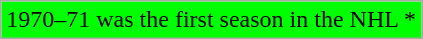<table class="wikitable">
<tr>
<td style="background-color:#00FF00;">1970–71 was the first season in the NHL *</td>
</tr>
</table>
